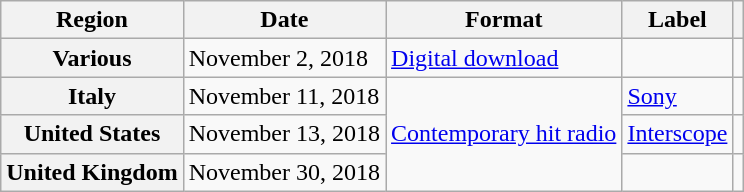<table class="wikitable plainrowheaders">
<tr>
<th scope="col">Region</th>
<th scope="col">Date</th>
<th scope="col">Format</th>
<th scope="col">Label</th>
<th scope="col"></th>
</tr>
<tr>
<th scope="row">Various</th>
<td>November 2, 2018</td>
<td><a href='#'>Digital download</a></td>
<td></td>
<td></td>
</tr>
<tr>
<th scope="row">Italy</th>
<td>November 11, 2018</td>
<td rowspan="3"><a href='#'>Contemporary hit radio</a></td>
<td><a href='#'>Sony</a></td>
<td></td>
</tr>
<tr>
<th scope="row">United States</th>
<td>November 13, 2018</td>
<td><a href='#'>Interscope</a></td>
<td></td>
</tr>
<tr>
<th scope="row">United Kingdom</th>
<td>November 30, 2018</td>
<td></td>
<td></td>
</tr>
</table>
